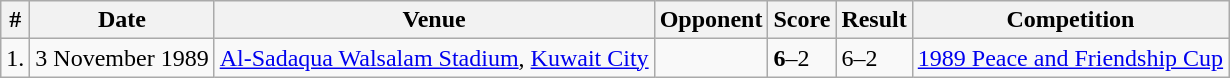<table class="wikitable">
<tr>
<th>#</th>
<th>Date</th>
<th>Venue</th>
<th>Opponent</th>
<th>Score</th>
<th>Result</th>
<th>Competition</th>
</tr>
<tr>
<td>1.</td>
<td>3 November 1989</td>
<td><a href='#'>Al-Sadaqua Walsalam Stadium</a>, <a href='#'>Kuwait City</a></td>
<td></td>
<td><strong>6</strong>–2</td>
<td>6–2</td>
<td><a href='#'>1989 Peace and Friendship Cup</a></td>
</tr>
</table>
